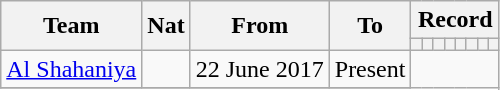<table class="wikitable" style="text-align: center">
<tr>
<th rowspan="2">Team</th>
<th rowspan="2">Nat</th>
<th rowspan="2">From</th>
<th rowspan="2">To</th>
<th colspan="8">Record</th>
</tr>
<tr>
<th></th>
<th></th>
<th></th>
<th></th>
<th></th>
<th></th>
<th></th>
<th></th>
</tr>
<tr>
<td align=left><a href='#'>Al Shahaniya</a></td>
<td></td>
<td align=left>22 June 2017</td>
<td align=left>Present<br></td>
</tr>
<tr>
</tr>
</table>
